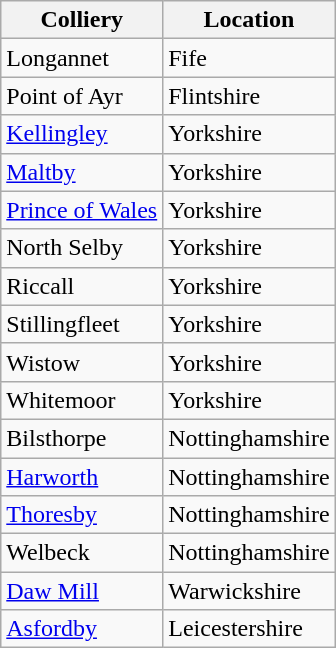<table class="wikitable">
<tr>
<th>Colliery</th>
<th>Location</th>
</tr>
<tr>
<td>Longannet</td>
<td>Fife</td>
</tr>
<tr>
<td>Point of Ayr</td>
<td>Flintshire</td>
</tr>
<tr>
<td><a href='#'>Kellingley</a></td>
<td>Yorkshire</td>
</tr>
<tr>
<td><a href='#'>Maltby</a></td>
<td>Yorkshire</td>
</tr>
<tr>
<td><a href='#'>Prince of Wales</a></td>
<td>Yorkshire</td>
</tr>
<tr>
<td>North Selby</td>
<td>Yorkshire</td>
</tr>
<tr>
<td>Riccall</td>
<td>Yorkshire</td>
</tr>
<tr>
<td>Stillingfleet</td>
<td>Yorkshire</td>
</tr>
<tr>
<td>Wistow</td>
<td>Yorkshire</td>
</tr>
<tr>
<td>Whitemoor</td>
<td>Yorkshire</td>
</tr>
<tr>
<td>Bilsthorpe</td>
<td>Nottinghamshire</td>
</tr>
<tr>
<td><a href='#'>Harworth</a></td>
<td>Nottinghamshire</td>
</tr>
<tr>
<td><a href='#'>Thoresby</a></td>
<td>Nottinghamshire</td>
</tr>
<tr>
<td>Welbeck</td>
<td>Nottinghamshire</td>
</tr>
<tr>
<td><a href='#'>Daw Mill</a></td>
<td>Warwickshire</td>
</tr>
<tr>
<td><a href='#'>Asfordby</a></td>
<td>Leicestershire</td>
</tr>
</table>
